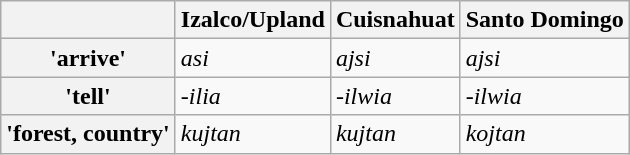<table class=wikitable style="margin: 1em auto 1em auto">
<tr>
<th></th>
<th>Izalco/Upland</th>
<th>Cuisnahuat</th>
<th>Santo Domingo</th>
</tr>
<tr>
<th>'arrive'</th>
<td><em>asi</em></td>
<td><em>ajsi</em></td>
<td><em>ajsi</em></td>
</tr>
<tr>
<th>'tell'</th>
<td><em>-ilia</em></td>
<td><em>-ilwia</em></td>
<td><em>-ilwia</em></td>
</tr>
<tr>
<th>'forest, country'</th>
<td><em>kujtan</em></td>
<td><em>kujtan</em></td>
<td><em>kojtan</em></td>
</tr>
</table>
